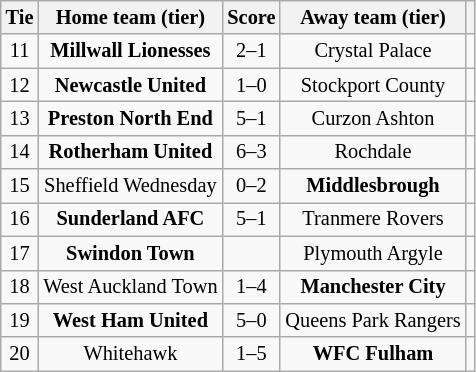<table class="wikitable" style="text-align:center; font-size:85%">
<tr>
<th>Tie</th>
<th>Home team (tier)</th>
<th>Score</th>
<th>Away team (tier)</th>
<th></th>
</tr>
<tr>
<td align="center">11</td>
<td><strong>Millwall Lionesses</strong></td>
<td align="center">2–1</td>
<td>Crystal Palace</td>
<td></td>
</tr>
<tr>
<td align="center">12</td>
<td><strong>Newcastle United</strong></td>
<td align="center">1–0</td>
<td>Stockport County</td>
<td></td>
</tr>
<tr>
<td align="center">13</td>
<td><strong>Preston North End</strong></td>
<td align="center">5–1 </td>
<td>Curzon Ashton</td>
<td></td>
</tr>
<tr>
<td align="center">14</td>
<td><strong>Rotherham United</strong></td>
<td align="center">6–3</td>
<td>Rochdale</td>
<td></td>
</tr>
<tr>
<td align="center">15</td>
<td>Sheffield Wednesday</td>
<td align="center">0–2</td>
<td><strong>Middlesbrough</strong></td>
<td></td>
</tr>
<tr>
<td align="center">16</td>
<td><strong>Sunderland AFC</strong></td>
<td align="center">5–1</td>
<td>Tranmere Rovers</td>
<td></td>
</tr>
<tr>
<td align="center">17</td>
<td><strong>Swindon Town</strong></td>
<td align="center"></td>
<td>Plymouth Argyle</td>
<td></td>
</tr>
<tr>
<td align="center">18</td>
<td>West Auckland Town</td>
<td align="center">1–4</td>
<td><strong>Manchester City</strong></td>
<td></td>
</tr>
<tr>
<td align="center">19</td>
<td><strong>West Ham United</strong></td>
<td align="center">5–0</td>
<td>Queens Park Rangers</td>
<td></td>
</tr>
<tr>
<td align="center">20</td>
<td>Whitehawk</td>
<td align="center">1–5</td>
<td><strong>WFC Fulham</strong></td>
<td></td>
</tr>
</table>
